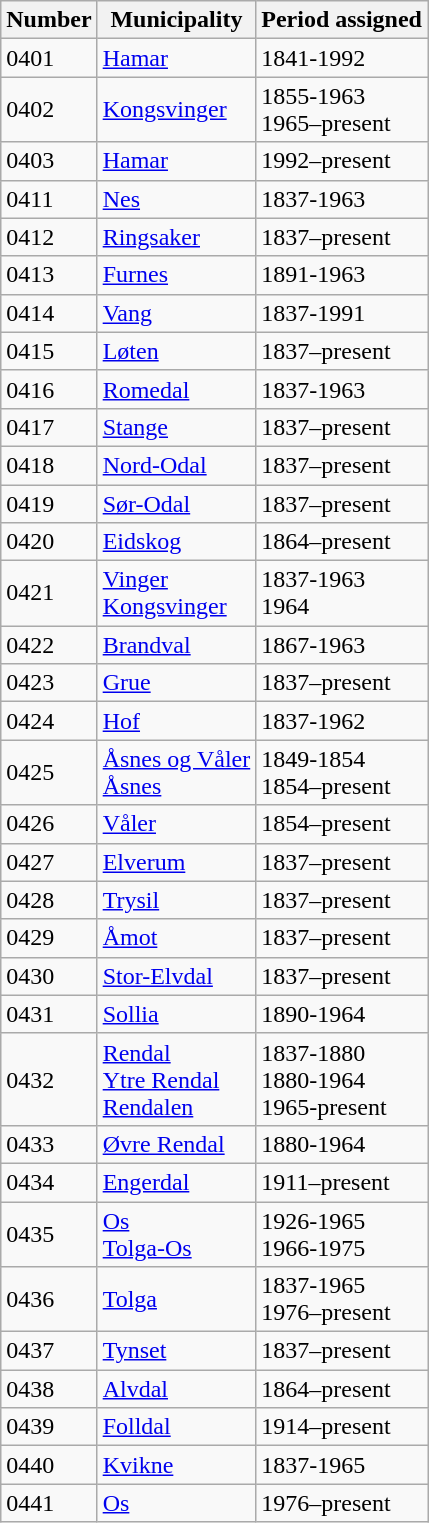<table class="wikitable">
<tr>
<th>Number</th>
<th>Municipality</th>
<th>Period assigned</th>
</tr>
<tr>
<td>0401</td>
<td><a href='#'>Hamar</a></td>
<td>1841-1992</td>
</tr>
<tr>
<td>0402</td>
<td><a href='#'>Kongsvinger</a></td>
<td>1855-1963<br>1965–present</td>
</tr>
<tr>
<td>0403</td>
<td><a href='#'>Hamar</a></td>
<td>1992–present</td>
</tr>
<tr>
<td>0411</td>
<td><a href='#'>Nes</a></td>
<td>1837-1963</td>
</tr>
<tr>
<td>0412</td>
<td><a href='#'>Ringsaker</a></td>
<td>1837–present</td>
</tr>
<tr>
<td>0413</td>
<td><a href='#'>Furnes</a></td>
<td>1891-1963</td>
</tr>
<tr>
<td>0414</td>
<td><a href='#'>Vang</a></td>
<td>1837-1991</td>
</tr>
<tr>
<td>0415</td>
<td><a href='#'>Løten</a></td>
<td>1837–present</td>
</tr>
<tr>
<td>0416</td>
<td><a href='#'>Romedal</a></td>
<td>1837-1963</td>
</tr>
<tr>
<td>0417</td>
<td><a href='#'>Stange</a></td>
<td>1837–present</td>
</tr>
<tr>
<td>0418</td>
<td><a href='#'>Nord-Odal</a></td>
<td>1837–present</td>
</tr>
<tr>
<td>0419</td>
<td><a href='#'>Sør-Odal</a></td>
<td>1837–present</td>
</tr>
<tr>
<td>0420</td>
<td><a href='#'>Eidskog</a></td>
<td>1864–present</td>
</tr>
<tr>
<td>0421</td>
<td><a href='#'>Vinger</a><br><a href='#'>Kongsvinger</a></td>
<td>1837-1963<br>1964</td>
</tr>
<tr>
<td>0422</td>
<td><a href='#'>Brandval</a></td>
<td>1867-1963</td>
</tr>
<tr>
<td>0423</td>
<td><a href='#'>Grue</a></td>
<td>1837–present</td>
</tr>
<tr>
<td>0424</td>
<td><a href='#'>Hof</a></td>
<td>1837-1962</td>
</tr>
<tr>
<td>0425</td>
<td><a href='#'>Åsnes og Våler</a><br><a href='#'>Åsnes</a></td>
<td>1849-1854<br>1854–present</td>
</tr>
<tr>
<td>0426</td>
<td><a href='#'>Våler</a></td>
<td>1854–present</td>
</tr>
<tr>
<td>0427</td>
<td><a href='#'>Elverum</a></td>
<td>1837–present</td>
</tr>
<tr>
<td>0428</td>
<td><a href='#'>Trysil</a></td>
<td>1837–present</td>
</tr>
<tr>
<td>0429</td>
<td><a href='#'>Åmot</a></td>
<td>1837–present</td>
</tr>
<tr>
<td>0430</td>
<td><a href='#'>Stor-Elvdal</a></td>
<td>1837–present</td>
</tr>
<tr>
<td>0431</td>
<td><a href='#'>Sollia</a></td>
<td>1890-1964</td>
</tr>
<tr>
<td>0432</td>
<td><a href='#'>Rendal</a><br><a href='#'>Ytre Rendal</a><br><a href='#'>Rendalen</a></td>
<td>1837-1880<br>1880-1964<br>1965-present</td>
</tr>
<tr>
<td>0433</td>
<td><a href='#'>Øvre Rendal</a></td>
<td>1880-1964</td>
</tr>
<tr>
<td>0434</td>
<td><a href='#'>Engerdal</a></td>
<td>1911–present</td>
</tr>
<tr>
<td>0435</td>
<td><a href='#'>Os</a><br><a href='#'>Tolga-Os</a></td>
<td>1926-1965<br>1966-1975</td>
</tr>
<tr>
<td>0436</td>
<td><a href='#'>Tolga</a></td>
<td>1837-1965<br>1976–present</td>
</tr>
<tr>
<td>0437</td>
<td><a href='#'>Tynset</a></td>
<td>1837–present</td>
</tr>
<tr>
<td>0438</td>
<td><a href='#'>Alvdal</a></td>
<td>1864–present</td>
</tr>
<tr>
<td>0439</td>
<td><a href='#'>Folldal</a></td>
<td>1914–present</td>
</tr>
<tr>
<td>0440</td>
<td><a href='#'>Kvikne</a></td>
<td>1837-1965</td>
</tr>
<tr>
<td>0441</td>
<td><a href='#'>Os</a></td>
<td>1976–present</td>
</tr>
</table>
